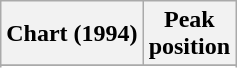<table class="wikitable plainrowheaders sortable" style="text-align:center;">
<tr>
<th scope="col">Chart (1994)</th>
<th scope="col">Peak<br>position</th>
</tr>
<tr>
</tr>
<tr>
</tr>
<tr>
</tr>
</table>
